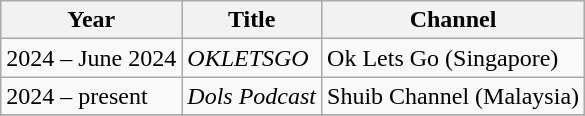<table class="wikitable">
<tr>
<th>Year</th>
<th>Title</th>
<th>Channel</th>
</tr>
<tr>
<td>2024 – June 2024</td>
<td><em>OKLETSGO</em></td>
<td>Ok Lets Go (Singapore)</td>
</tr>
<tr>
<td>2024 – present</td>
<td><em>Dols Podcast</em></td>
<td>Shuib Channel (Malaysia)</td>
</tr>
<tr>
</tr>
</table>
